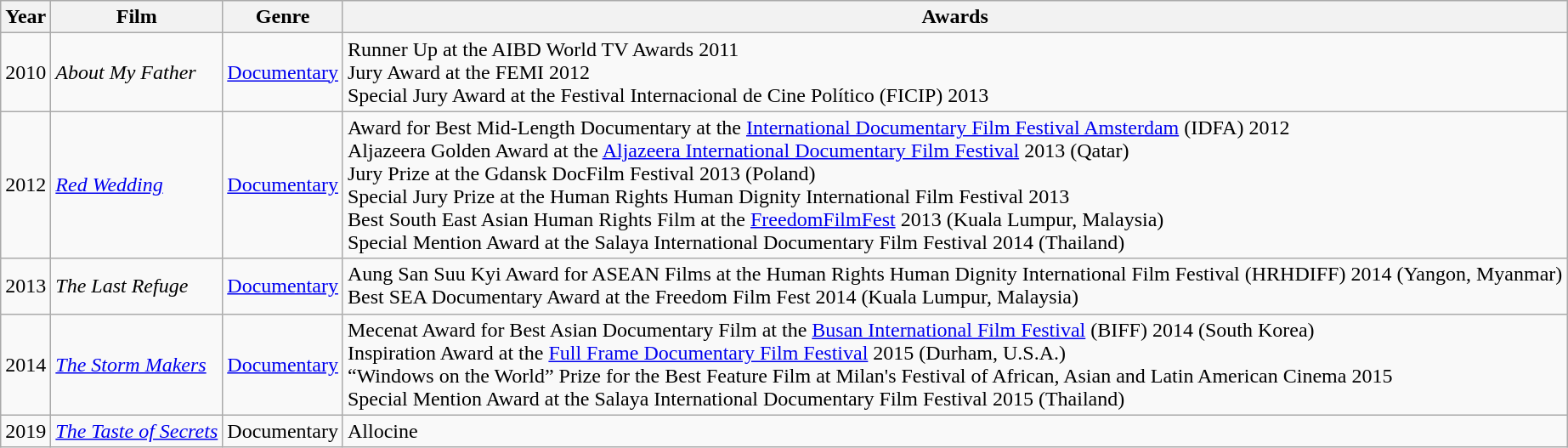<table class="wikitable">
<tr>
<th>Year</th>
<th>Film</th>
<th>Genre</th>
<th>Awards</th>
</tr>
<tr>
<td>2010</td>
<td><em>About My Father</em></td>
<td><a href='#'>Documentary</a></td>
<td>Runner Up at the AIBD World TV Awards 2011<br>Jury Award at the FEMI 2012<br>Special Jury Award at the Festival Internacional de Cine Político (FICIP) 2013</td>
</tr>
<tr>
<td>2012</td>
<td><em><a href='#'>Red Wedding</a></em></td>
<td><a href='#'>Documentary</a></td>
<td>Award for Best Mid-Length Documentary at the <a href='#'>International Documentary Film Festival Amsterdam</a> (IDFA) 2012<br>Aljazeera Golden Award at the <a href='#'>Aljazeera International Documentary Film Festival</a> 2013 (Qatar)<br>Jury Prize at the Gdansk DocFilm Festival 2013 (Poland)<br>Special Jury Prize at the Human Rights Human Dignity International Film Festival 2013<br>Best South East Asian Human Rights Film at the <a href='#'>FreedomFilmFest</a> 2013 (Kuala Lumpur, Malaysia)<br>Special Mention Award at the Salaya International Documentary Film Festival 2014 (Thailand)</td>
</tr>
<tr>
<td>2013</td>
<td><em>The Last Refuge</em></td>
<td><a href='#'>Documentary</a></td>
<td>Aung San Suu Kyi Award for ASEAN Films at the Human Rights Human Dignity International Film Festival (HRHDIFF) 2014 (Yangon, Myanmar)<br>Best SEA Documentary Award at the Freedom Film Fest 2014 (Kuala Lumpur, Malaysia)</td>
</tr>
<tr>
<td>2014</td>
<td><em><a href='#'>The Storm Makers</a></em></td>
<td><a href='#'>Documentary</a></td>
<td>Mecenat Award for Best Asian Documentary Film at the <a href='#'>Busan International Film Festival</a> (BIFF) 2014 (South Korea)<br>Inspiration Award at the <a href='#'>Full Frame Documentary Film Festival</a> 2015 (Durham, U.S.A.)<br>“Windows on the World” Prize for the Best Feature Film at Milan's Festival of African, Asian and Latin American Cinema 2015<br>Special Mention Award at the Salaya International Documentary Film Festival 2015 (Thailand)</td>
</tr>
<tr>
<td>2019</td>
<td><em><a href='#'>The Taste of Secrets</a></em></td>
<td>Documentary</td>
<td>Allocine</td>
</tr>
</table>
